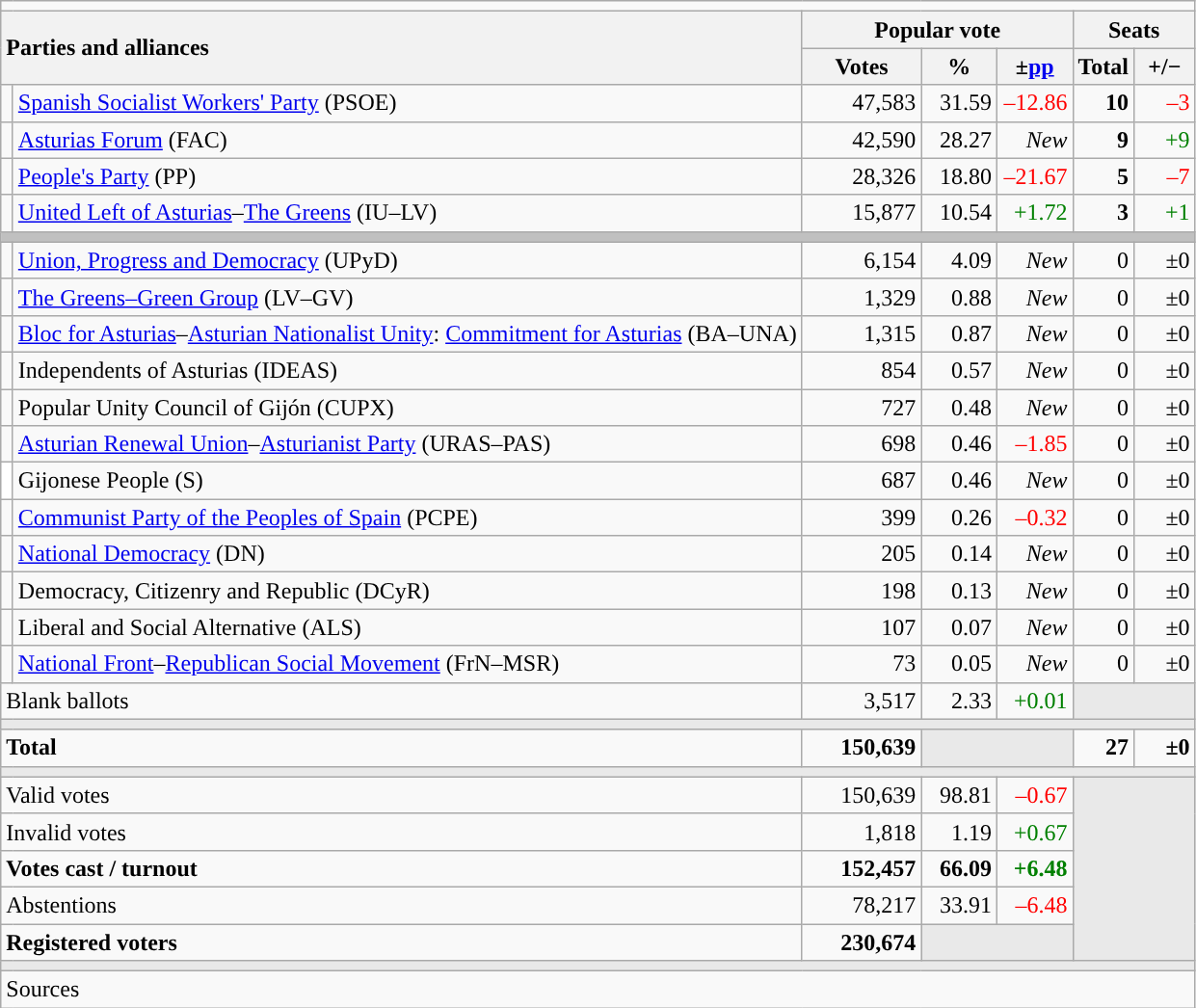<table class="wikitable" style="text-align:right;">
<tr>
<td colspan="7"></td>
</tr>
<tr>
<th style="text-align:left;" rowspan="2" colspan="2" width="525">Parties and alliances</th>
<th colspan="3">Popular vote</th>
<th colspan="2">Seats</th>
</tr>
<tr>
<th width="75">Votes</th>
<th width="45">%</th>
<th width="45">±<a href='#'>pp</a></th>
<th width="35">Total</th>
<th width="35">+/−</th>
</tr>
<tr>
<td width="1" style="color:inherit;background:"></td>
<td align="left"><a href='#'>Spanish Socialist Workers' Party</a> (PSOE)</td>
<td>47,583</td>
<td>31.59</td>
<td style="color:red;">–12.86</td>
<td><strong>10</strong></td>
<td style="color:red;">–3</td>
</tr>
<tr>
<td style="color:inherit;background:"></td>
<td align="left"><a href='#'>Asturias Forum</a> (FAC)</td>
<td>42,590</td>
<td>28.27</td>
<td><em>New</em></td>
<td><strong>9</strong></td>
<td style="color:green;">+9</td>
</tr>
<tr>
<td style="color:inherit;background:"></td>
<td align="left"><a href='#'>People's Party</a> (PP)</td>
<td>28,326</td>
<td>18.80</td>
<td style="color:red;">–21.67</td>
<td><strong>5</strong></td>
<td style="color:red;">–7</td>
</tr>
<tr>
<td style="color:inherit;background:"></td>
<td align="left"><a href='#'>United Left of Asturias</a>–<a href='#'>The Greens</a> (IU–LV)</td>
<td>15,877</td>
<td>10.54</td>
<td style="color:green;">+1.72</td>
<td><strong>3</strong></td>
<td style="color:green;">+1</td>
</tr>
<tr>
<td colspan="7" bgcolor="#C0C0C0"></td>
</tr>
<tr>
<td style="color:inherit;background:"></td>
<td align="left"><a href='#'>Union, Progress and Democracy</a> (UPyD)</td>
<td>6,154</td>
<td>4.09</td>
<td><em>New</em></td>
<td>0</td>
<td>±0</td>
</tr>
<tr>
<td style="color:inherit;background:"></td>
<td align="left"><a href='#'>The Greens–Green Group</a> (LV–GV)</td>
<td>1,329</td>
<td>0.88</td>
<td><em>New</em></td>
<td>0</td>
<td>±0</td>
</tr>
<tr>
<td style="color:inherit;background:"></td>
<td align="left"><a href='#'>Bloc for Asturias</a>–<a href='#'>Asturian Nationalist Unity</a>: <a href='#'>Commitment for Asturias</a> (BA–UNA)</td>
<td>1,315</td>
<td>0.87</td>
<td><em>New</em></td>
<td>0</td>
<td>±0</td>
</tr>
<tr>
<td style="color:inherit;background:"></td>
<td align="left">Independents of Asturias (IDEAS)</td>
<td>854</td>
<td>0.57</td>
<td><em>New</em></td>
<td>0</td>
<td>±0</td>
</tr>
<tr>
<td style="color:inherit;background:"></td>
<td align="left">Popular Unity Council of Gijón (CUPX)</td>
<td>727</td>
<td>0.48</td>
<td><em>New</em></td>
<td>0</td>
<td>±0</td>
</tr>
<tr>
<td style="color:inherit;background:"></td>
<td align="left"><a href='#'>Asturian Renewal Union</a>–<a href='#'>Asturianist Party</a> (URAS–PAS)</td>
<td>698</td>
<td>0.46</td>
<td style="color:red;">–1.85</td>
<td>0</td>
<td>±0</td>
</tr>
<tr>
<td bgcolor="white"></td>
<td align="left">Gijonese People (S)</td>
<td>687</td>
<td>0.46</td>
<td><em>New</em></td>
<td>0</td>
<td>±0</td>
</tr>
<tr>
<td style="color:inherit;background:"></td>
<td align="left"><a href='#'>Communist Party of the Peoples of Spain</a> (PCPE)</td>
<td>399</td>
<td>0.26</td>
<td style="color:red;">–0.32</td>
<td>0</td>
<td>±0</td>
</tr>
<tr>
<td style="color:inherit;background:"></td>
<td align="left"><a href='#'>National Democracy</a> (DN)</td>
<td>205</td>
<td>0.14</td>
<td><em>New</em></td>
<td>0</td>
<td>±0</td>
</tr>
<tr>
<td style="color:inherit;background:"></td>
<td align="left">Democracy, Citizenry and Republic (DCyR)</td>
<td>198</td>
<td>0.13</td>
<td><em>New</em></td>
<td>0</td>
<td>±0</td>
</tr>
<tr>
<td style="color:inherit;background:"></td>
<td align="left">Liberal and Social Alternative (ALS)</td>
<td>107</td>
<td>0.07</td>
<td><em>New</em></td>
<td>0</td>
<td>±0</td>
</tr>
<tr>
<td style="color:inherit;background:"></td>
<td align="left"><a href='#'>National Front</a>–<a href='#'>Republican Social Movement</a> (FrN–MSR)</td>
<td>73</td>
<td>0.05</td>
<td><em>New</em></td>
<td>0</td>
<td>±0</td>
</tr>
<tr>
<td align="left" colspan="2">Blank ballots</td>
<td>3,517</td>
<td>2.33</td>
<td style="color:green;">+0.01</td>
<td bgcolor="#E9E9E9" colspan="2"></td>
</tr>
<tr>
<td colspan="7" bgcolor="#E9E9E9"></td>
</tr>
<tr style="font-weight:bold;">
<td align="left" colspan="2">Total</td>
<td>150,639</td>
<td bgcolor="#E9E9E9" colspan="2"></td>
<td>27</td>
<td>±0</td>
</tr>
<tr>
<td colspan="7" bgcolor="#E9E9E9"></td>
</tr>
<tr>
<td align="left" colspan="2">Valid votes</td>
<td>150,639</td>
<td>98.81</td>
<td style="color:red;">–0.67</td>
<td bgcolor="#E9E9E9" colspan="2" rowspan="5"></td>
</tr>
<tr>
<td align="left" colspan="2">Invalid votes</td>
<td>1,818</td>
<td>1.19</td>
<td style="color:green;">+0.67</td>
</tr>
<tr style="font-weight:bold;">
<td align="left" colspan="2">Votes cast / turnout</td>
<td>152,457</td>
<td>66.09</td>
<td style="color:green;">+6.48</td>
</tr>
<tr>
<td align="left" colspan="2">Abstentions</td>
<td>78,217</td>
<td>33.91</td>
<td style="color:red;">–6.48</td>
</tr>
<tr style="font-weight:bold;">
<td align="left" colspan="2">Registered voters</td>
<td>230,674</td>
<td bgcolor="#E9E9E9" colspan="2"></td>
</tr>
<tr>
<td colspan="7" bgcolor="#E9E9E9"></td>
</tr>
<tr>
<td align="left" colspan="7">Sources</td>
</tr>
</table>
